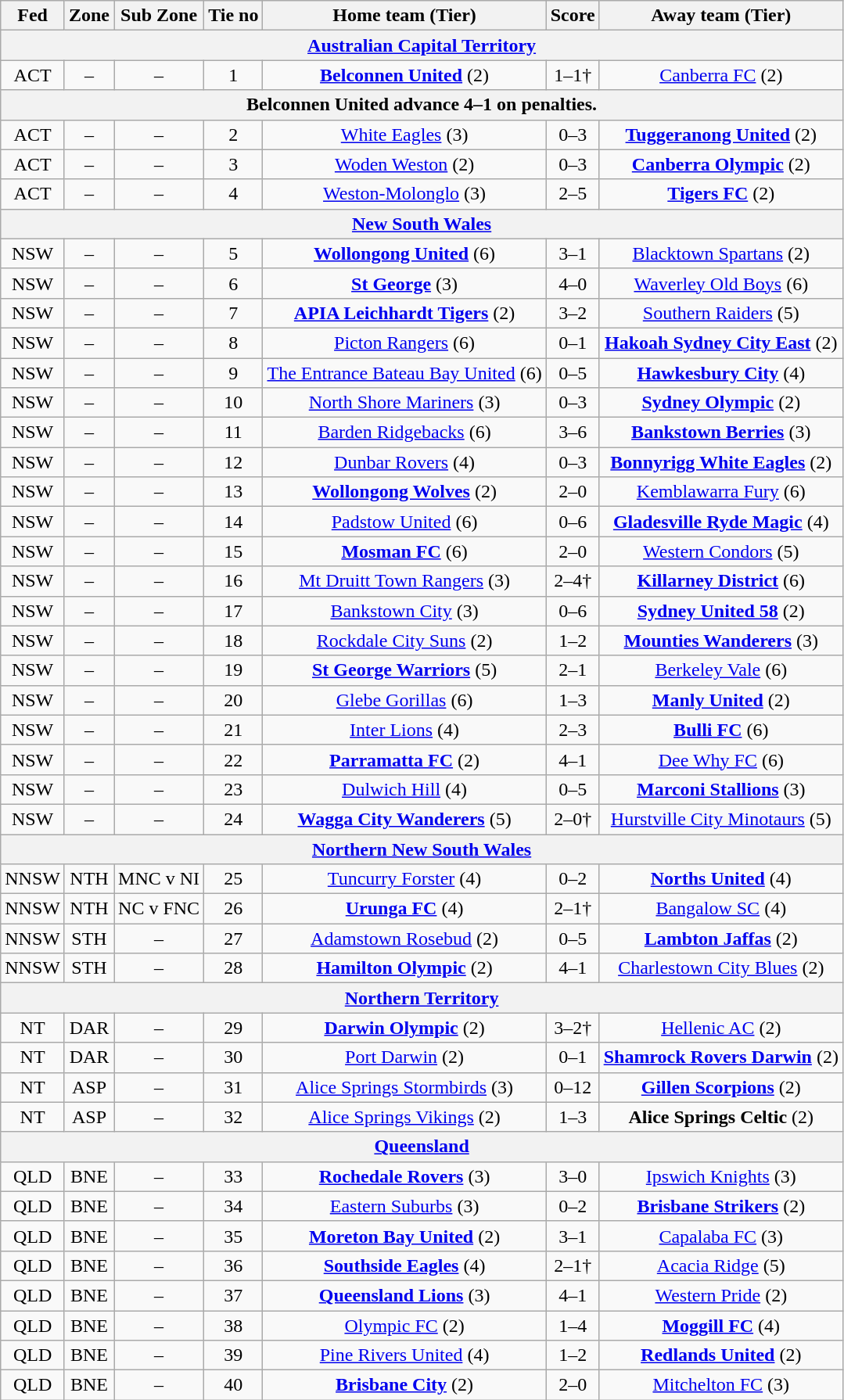<table class="wikitable" style="text-align:center">
<tr>
<th>Fed</th>
<th>Zone</th>
<th>Sub Zone</th>
<th>Tie no</th>
<th>Home team (Tier)</th>
<th>Score</th>
<th>Away team (Tier)</th>
</tr>
<tr>
<th colspan=7><a href='#'>Australian Capital Territory</a></th>
</tr>
<tr>
<td>ACT</td>
<td>–</td>
<td>–</td>
<td>1</td>
<td><strong><a href='#'>Belconnen United</a></strong> (2)</td>
<td>1–1†</td>
<td><a href='#'>Canberra FC</a> (2)</td>
</tr>
<tr>
<th colspan=7>Belconnen United advance 4–1 on penalties.</th>
</tr>
<tr>
<td>ACT</td>
<td>–</td>
<td>–</td>
<td>2</td>
<td><a href='#'>White Eagles</a> (3)</td>
<td>0–3</td>
<td><strong><a href='#'>Tuggeranong United</a></strong> (2)</td>
</tr>
<tr>
<td>ACT</td>
<td>–</td>
<td>–</td>
<td>3</td>
<td><a href='#'>Woden Weston</a> (2)</td>
<td>0–3</td>
<td><strong><a href='#'>Canberra Olympic</a></strong> (2)</td>
</tr>
<tr>
<td>ACT</td>
<td>–</td>
<td>–</td>
<td>4</td>
<td><a href='#'>Weston-Molonglo</a> (3)</td>
<td>2–5</td>
<td><strong><a href='#'>Tigers FC</a></strong> (2)</td>
</tr>
<tr>
<th colspan=7><a href='#'>New South Wales</a></th>
</tr>
<tr>
<td>NSW</td>
<td>–</td>
<td>–</td>
<td>5</td>
<td><strong><a href='#'>Wollongong United</a></strong> (6)</td>
<td>3–1</td>
<td><a href='#'>Blacktown Spartans</a> (2)</td>
</tr>
<tr>
<td>NSW</td>
<td>–</td>
<td>–</td>
<td>6</td>
<td><strong><a href='#'>St George</a></strong> (3)</td>
<td>4–0</td>
<td><a href='#'>Waverley Old Boys</a> (6)</td>
</tr>
<tr>
<td>NSW</td>
<td>–</td>
<td>–</td>
<td>7</td>
<td><strong><a href='#'>APIA Leichhardt Tigers</a></strong> (2)</td>
<td>3–2</td>
<td><a href='#'>Southern Raiders</a> (5)</td>
</tr>
<tr>
<td>NSW</td>
<td>–</td>
<td>–</td>
<td>8</td>
<td><a href='#'>Picton Rangers</a> (6)</td>
<td>0–1</td>
<td><strong><a href='#'>Hakoah Sydney City East</a></strong> (2)</td>
</tr>
<tr>
<td>NSW</td>
<td>–</td>
<td>–</td>
<td>9</td>
<td><a href='#'>The Entrance Bateau Bay United</a> (6)</td>
<td>0–5</td>
<td><strong><a href='#'>Hawkesbury City</a></strong> (4)</td>
</tr>
<tr>
<td>NSW</td>
<td>–</td>
<td>–</td>
<td>10</td>
<td><a href='#'>North Shore Mariners</a> (3)</td>
<td>0–3</td>
<td><strong><a href='#'>Sydney Olympic</a></strong> (2)</td>
</tr>
<tr>
<td>NSW</td>
<td>–</td>
<td>–</td>
<td>11</td>
<td><a href='#'>Barden Ridgebacks</a> (6)</td>
<td>3–6</td>
<td><strong><a href='#'>Bankstown Berries</a></strong> (3)</td>
</tr>
<tr>
<td>NSW</td>
<td>–</td>
<td>–</td>
<td>12</td>
<td><a href='#'>Dunbar Rovers</a> (4)</td>
<td>0–3</td>
<td><strong><a href='#'>Bonnyrigg White Eagles</a></strong> (2)</td>
</tr>
<tr>
<td>NSW</td>
<td>–</td>
<td>–</td>
<td>13</td>
<td><strong><a href='#'>Wollongong Wolves</a></strong> (2)</td>
<td>2–0</td>
<td><a href='#'>Kemblawarra Fury</a> (6)</td>
</tr>
<tr>
<td>NSW</td>
<td>–</td>
<td>–</td>
<td>14</td>
<td><a href='#'>Padstow United</a> (6)</td>
<td>0–6</td>
<td><strong><a href='#'>Gladesville Ryde Magic</a></strong> (4)</td>
</tr>
<tr>
<td>NSW</td>
<td>–</td>
<td>–</td>
<td>15</td>
<td><strong><a href='#'>Mosman FC</a></strong> (6)</td>
<td>2–0</td>
<td><a href='#'>Western Condors</a> (5)</td>
</tr>
<tr>
<td>NSW</td>
<td>–</td>
<td>–</td>
<td>16</td>
<td><a href='#'>Mt Druitt Town Rangers</a> (3)</td>
<td>2–4†</td>
<td><strong><a href='#'>Killarney District</a></strong> (6)</td>
</tr>
<tr>
<td>NSW</td>
<td>–</td>
<td>–</td>
<td>17</td>
<td><a href='#'>Bankstown City</a> (3)</td>
<td>0–6</td>
<td><strong><a href='#'>Sydney United 58</a></strong> (2)</td>
</tr>
<tr>
<td>NSW</td>
<td>–</td>
<td>–</td>
<td>18</td>
<td><a href='#'>Rockdale City Suns</a> (2)</td>
<td>1–2</td>
<td><strong><a href='#'>Mounties Wanderers</a></strong> (3)</td>
</tr>
<tr>
<td>NSW</td>
<td>–</td>
<td>–</td>
<td>19</td>
<td><strong><a href='#'>St George Warriors</a></strong> (5)</td>
<td>2–1</td>
<td><a href='#'>Berkeley Vale</a> (6)</td>
</tr>
<tr>
<td>NSW</td>
<td>–</td>
<td>–</td>
<td>20</td>
<td><a href='#'>Glebe Gorillas</a> (6)</td>
<td>1–3</td>
<td><strong><a href='#'>Manly United</a></strong> (2)</td>
</tr>
<tr>
<td>NSW</td>
<td>–</td>
<td>–</td>
<td>21</td>
<td><a href='#'>Inter Lions</a> (4)</td>
<td>2–3</td>
<td><strong><a href='#'>Bulli FC</a></strong> (6)</td>
</tr>
<tr>
<td>NSW</td>
<td>–</td>
<td>–</td>
<td>22</td>
<td><strong><a href='#'>Parramatta FC</a></strong> (2)</td>
<td>4–1</td>
<td><a href='#'>Dee Why FC</a> (6)</td>
</tr>
<tr>
<td>NSW</td>
<td>–</td>
<td>–</td>
<td>23</td>
<td><a href='#'>Dulwich Hill</a> (4)</td>
<td>0–5</td>
<td><strong><a href='#'>Marconi Stallions</a></strong> (3)</td>
</tr>
<tr>
<td>NSW</td>
<td>–</td>
<td>–</td>
<td>24</td>
<td><strong><a href='#'>Wagga City Wanderers</a></strong> (5)</td>
<td>2–0†</td>
<td><a href='#'>Hurstville City Minotaurs</a> (5)</td>
</tr>
<tr>
<th colspan=7><a href='#'>Northern New South Wales</a></th>
</tr>
<tr>
<td>NNSW</td>
<td>NTH</td>
<td>MNC v NI</td>
<td>25</td>
<td><a href='#'>Tuncurry Forster</a> (4)</td>
<td>0–2</td>
<td><strong><a href='#'>Norths United</a></strong> (4)</td>
</tr>
<tr>
<td>NNSW</td>
<td>NTH</td>
<td>NC v FNC</td>
<td>26</td>
<td><strong><a href='#'>Urunga FC</a></strong> (4)</td>
<td>2–1†</td>
<td><a href='#'>Bangalow SC</a> (4)</td>
</tr>
<tr>
<td>NNSW</td>
<td>STH</td>
<td>–</td>
<td>27</td>
<td><a href='#'>Adamstown Rosebud</a> (2)</td>
<td>0–5</td>
<td><strong><a href='#'>Lambton Jaffas</a></strong> (2)</td>
</tr>
<tr>
<td>NNSW</td>
<td>STH</td>
<td>–</td>
<td>28</td>
<td><strong><a href='#'>Hamilton Olympic</a></strong> (2)</td>
<td>4–1</td>
<td><a href='#'>Charlestown City Blues</a> (2)</td>
</tr>
<tr>
<th colspan=7><a href='#'>Northern Territory</a></th>
</tr>
<tr>
<td>NT</td>
<td>DAR</td>
<td>–</td>
<td>29</td>
<td><strong><a href='#'>Darwin Olympic</a></strong> (2)</td>
<td>3–2†</td>
<td><a href='#'>Hellenic AC</a> (2)</td>
</tr>
<tr>
<td>NT</td>
<td>DAR</td>
<td>–</td>
<td>30</td>
<td><a href='#'>Port Darwin</a> (2)</td>
<td>0–1</td>
<td><strong><a href='#'>Shamrock Rovers Darwin</a></strong> (2)</td>
</tr>
<tr>
<td>NT</td>
<td>ASP</td>
<td>–</td>
<td>31</td>
<td><a href='#'>Alice Springs Stormbirds</a> (3)</td>
<td>0–12</td>
<td><strong><a href='#'>Gillen Scorpions</a></strong> (2)</td>
</tr>
<tr>
<td>NT</td>
<td>ASP</td>
<td>–</td>
<td>32</td>
<td><a href='#'>Alice Springs Vikings</a> (2)</td>
<td>1–3</td>
<td><strong>Alice Springs Celtic</strong> (2)</td>
</tr>
<tr>
<th colspan=7><a href='#'>Queensland</a></th>
</tr>
<tr>
<td>QLD</td>
<td>BNE</td>
<td>–</td>
<td>33</td>
<td><strong><a href='#'>Rochedale Rovers</a></strong> (3)</td>
<td>3–0</td>
<td><a href='#'>Ipswich Knights</a> (3)</td>
</tr>
<tr>
<td>QLD</td>
<td>BNE</td>
<td>–</td>
<td>34</td>
<td><a href='#'>Eastern Suburbs</a> (3)</td>
<td>0–2</td>
<td><strong><a href='#'>Brisbane Strikers</a></strong> (2)</td>
</tr>
<tr>
<td>QLD</td>
<td>BNE</td>
<td>–</td>
<td>35</td>
<td><strong><a href='#'>Moreton Bay United</a></strong> (2)</td>
<td>3–1</td>
<td><a href='#'>Capalaba FC</a> (3)</td>
</tr>
<tr>
<td>QLD</td>
<td>BNE</td>
<td>–</td>
<td>36</td>
<td><strong><a href='#'>Southside Eagles</a></strong> (4)</td>
<td>2–1†</td>
<td><a href='#'>Acacia Ridge</a> (5)</td>
</tr>
<tr>
<td>QLD</td>
<td>BNE</td>
<td>–</td>
<td>37</td>
<td><strong><a href='#'>Queensland Lions</a></strong> (3)</td>
<td>4–1</td>
<td><a href='#'>Western Pride</a> (2)</td>
</tr>
<tr>
<td>QLD</td>
<td>BNE</td>
<td>–</td>
<td>38</td>
<td><a href='#'>Olympic FC</a> (2)</td>
<td>1–4</td>
<td><strong><a href='#'>Moggill FC</a></strong> (4)</td>
</tr>
<tr>
<td>QLD</td>
<td>BNE</td>
<td>–</td>
<td>39</td>
<td><a href='#'>Pine Rivers United</a> (4)</td>
<td>1–2</td>
<td><strong><a href='#'>Redlands United</a></strong> (2)</td>
</tr>
<tr>
<td>QLD</td>
<td>BNE</td>
<td>–</td>
<td>40</td>
<td><strong><a href='#'>Brisbane City</a></strong> (2)</td>
<td>2–0</td>
<td><a href='#'>Mitchelton FC</a> (3)</td>
</tr>
</table>
